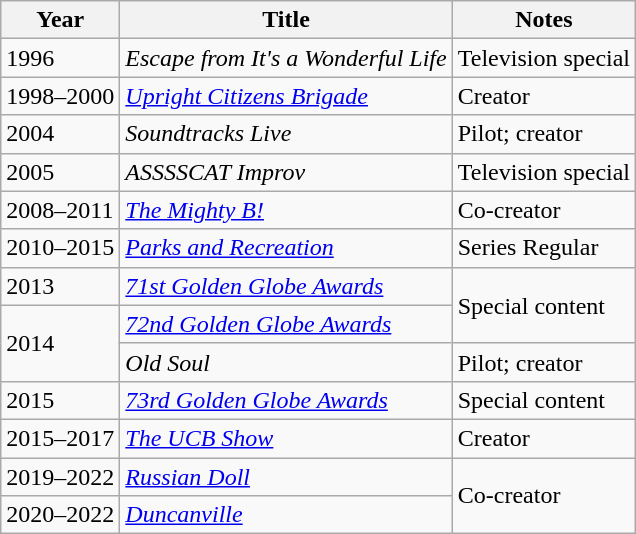<table class="wikitable sortable">
<tr>
<th>Year</th>
<th>Title</th>
<th class="unsortable">Notes</th>
</tr>
<tr>
<td>1996</td>
<td><em>Escape from It's a Wonderful Life</em></td>
<td>Television special</td>
</tr>
<tr>
<td>1998–2000</td>
<td><em><a href='#'>Upright Citizens Brigade</a></em></td>
<td>Creator</td>
</tr>
<tr>
<td>2004</td>
<td><em>Soundtracks Live</em></td>
<td>Pilot; creator</td>
</tr>
<tr>
<td>2005</td>
<td><em>ASSSSCAT Improv</em></td>
<td>Television special</td>
</tr>
<tr>
<td>2008–2011</td>
<td><em><a href='#'>The Mighty B!</a></em></td>
<td>Co-creator</td>
</tr>
<tr>
<td>2010–2015</td>
<td><em><a href='#'>Parks and Recreation</a></em></td>
<td>Series Regular</td>
</tr>
<tr>
<td>2013</td>
<td><em><a href='#'>71st Golden Globe Awards</a></em></td>
<td rowspan="2">Special content</td>
</tr>
<tr>
<td rowspan="2">2014</td>
<td><em><a href='#'>72nd Golden Globe Awards</a></em></td>
</tr>
<tr>
<td><em>Old Soul</em></td>
<td>Pilot; creator</td>
</tr>
<tr>
<td>2015</td>
<td><em><a href='#'>73rd Golden Globe Awards</a></em></td>
<td>Special content</td>
</tr>
<tr>
<td>2015–2017</td>
<td><em><a href='#'>The UCB Show</a></em></td>
<td>Creator</td>
</tr>
<tr>
<td>2019–2022</td>
<td><em><a href='#'>Russian Doll</a></em></td>
<td rowspan="2">Co-creator</td>
</tr>
<tr>
<td>2020–2022</td>
<td><em><a href='#'>Duncanville</a></em></td>
</tr>
</table>
